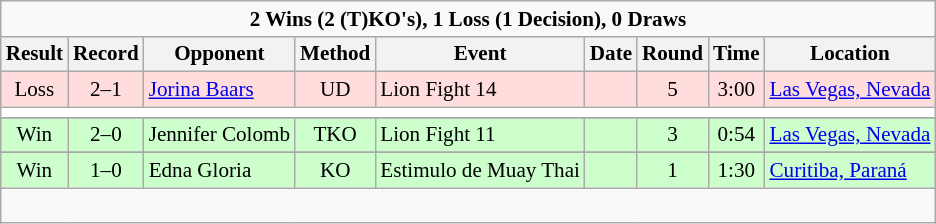<table class="wikitable" style="clear:both; margin:1.5em auto; font-size:88%;">
<tr>
<td colspan=9 style="text-align:center;"><strong>2 Wins (2 (T)KO's), 1 Loss (1 Decision), 0 Draws</strong></td>
</tr>
<tr>
<th><strong>Result</strong></th>
<th><strong>Record</strong></th>
<th><strong>Opponent</strong></th>
<th><strong>Method</strong></th>
<th><strong>Event</strong></th>
<th><strong>Date</strong></th>
<th><strong>Round</strong></th>
<th><strong>Time</strong></th>
<th><strong>Location</strong></th>
</tr>
<tr style="background:#fdd;">
<td style="text-align:center;">Loss</td>
<td style="text-align:center;">2–1</td>
<td> <a href='#'>Jorina Baars</a></td>
<td style="text-align:center;">UD</td>
<td>Lion Fight 14</td>
<td></td>
<td align=center>5</td>
<td align=center>3:00</td>
<td> <a href='#'>Las Vegas, Nevada</a></td>
</tr>
<tr>
<th style=background:white colspan=9></th>
</tr>
<tr>
</tr>
<tr style="background:#cfc;">
<td style="text-align:center;">Win</td>
<td style="text-align:center;">2–0</td>
<td> Jennifer Colomb</td>
<td style="text-align:center;">TKO</td>
<td>Lion Fight 11</td>
<td></td>
<td align=center>3</td>
<td align=center>0:54</td>
<td> <a href='#'>Las Vegas, Nevada</a></td>
</tr>
<tr>
</tr>
<tr style="background:#cfc;">
<td style="text-align:center;">Win</td>
<td style="text-align:center;">1–0</td>
<td> Edna Gloria</td>
<td style="text-align:center;">KO</td>
<td>Estimulo de Muay Thai</td>
<td></td>
<td align=center>1</td>
<td align=center>1:30</td>
<td> <a href='#'>Curitiba, Paraná</a></td>
</tr>
<tr>
<td colspan=9><br></td>
</tr>
</table>
